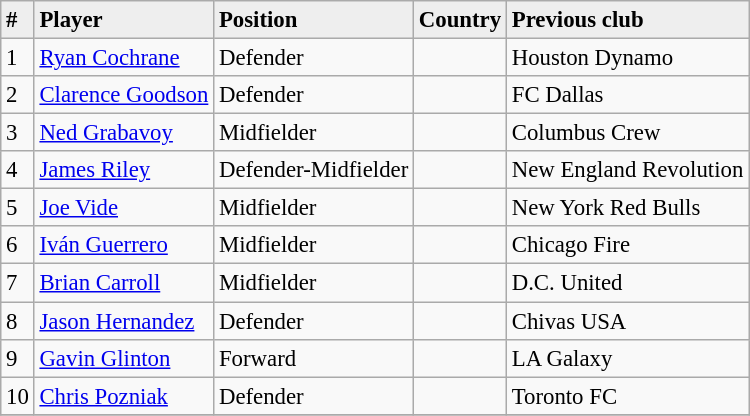<table class="wikitable" style="font-size:95%;">
<tr bgcolor="#eeeeee">
<td><strong>#</strong></td>
<td><strong>Player</strong></td>
<td><strong>Position</strong></td>
<td><strong>Country</strong></td>
<td><strong>Previous club</strong></td>
</tr>
<tr>
<td>1</td>
<td><a href='#'>Ryan Cochrane</a></td>
<td>Defender</td>
<td></td>
<td>Houston Dynamo</td>
</tr>
<tr>
<td>2</td>
<td><a href='#'>Clarence Goodson</a></td>
<td>Defender</td>
<td></td>
<td>FC Dallas</td>
</tr>
<tr>
<td>3</td>
<td><a href='#'>Ned Grabavoy</a></td>
<td>Midfielder</td>
<td></td>
<td>Columbus Crew</td>
</tr>
<tr>
<td>4</td>
<td><a href='#'>James Riley</a></td>
<td>Defender-Midfielder</td>
<td></td>
<td>New England Revolution</td>
</tr>
<tr>
<td>5</td>
<td><a href='#'>Joe Vide</a></td>
<td>Midfielder</td>
<td></td>
<td>New York Red Bulls</td>
</tr>
<tr>
<td>6</td>
<td><a href='#'>Iván Guerrero</a></td>
<td>Midfielder</td>
<td></td>
<td>Chicago Fire</td>
</tr>
<tr>
<td>7</td>
<td><a href='#'>Brian Carroll</a></td>
<td>Midfielder</td>
<td></td>
<td>D.C. United</td>
</tr>
<tr>
<td>8</td>
<td><a href='#'>Jason Hernandez</a></td>
<td>Defender</td>
<td></td>
<td>Chivas USA</td>
</tr>
<tr>
<td>9</td>
<td><a href='#'>Gavin Glinton</a></td>
<td>Forward</td>
<td></td>
<td>LA Galaxy</td>
</tr>
<tr>
<td>10</td>
<td><a href='#'>Chris Pozniak</a></td>
<td>Defender</td>
<td></td>
<td>Toronto FC</td>
</tr>
<tr>
</tr>
</table>
